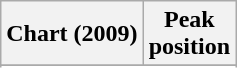<table class="wikitable plainrowheaders">
<tr>
<th scope="col">Chart (2009)</th>
<th scope="col">Peak<br>position</th>
</tr>
<tr>
</tr>
<tr>
</tr>
</table>
